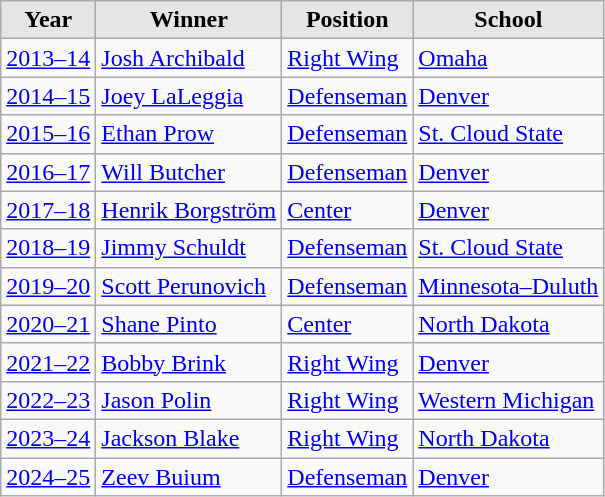<table class="wikitable sortable">
<tr>
<th style="background:#e5e5e5;">Year</th>
<th style="background:#e5e5e5;">Winner</th>
<th style="background:#e5e5e5;">Position</th>
<th style="background:#e5e5e5;">School</th>
</tr>
<tr>
<td><a href='#'>2013–14</a></td>
<td><a href='#'>Josh Archibald</a></td>
<td><a href='#'>Right Wing</a></td>
<td><a href='#'>Omaha</a></td>
</tr>
<tr>
<td><a href='#'>2014–15</a></td>
<td><a href='#'>Joey LaLeggia</a></td>
<td><a href='#'>Defenseman</a></td>
<td><a href='#'>Denver</a></td>
</tr>
<tr>
<td><a href='#'>2015–16</a></td>
<td><a href='#'>Ethan Prow</a></td>
<td><a href='#'>Defenseman</a></td>
<td><a href='#'>St. Cloud State</a></td>
</tr>
<tr>
<td><a href='#'>2016–17</a></td>
<td><a href='#'>Will Butcher</a></td>
<td><a href='#'>Defenseman</a></td>
<td><a href='#'>Denver</a></td>
</tr>
<tr>
<td><a href='#'>2017–18</a></td>
<td><a href='#'>Henrik Borgström</a></td>
<td><a href='#'>Center</a></td>
<td><a href='#'>Denver</a></td>
</tr>
<tr>
<td><a href='#'>2018–19</a></td>
<td><a href='#'>Jimmy Schuldt</a></td>
<td><a href='#'>Defenseman</a></td>
<td><a href='#'>St. Cloud State</a></td>
</tr>
<tr>
<td><a href='#'>2019–20</a></td>
<td><a href='#'>Scott Perunovich</a></td>
<td><a href='#'>Defenseman</a></td>
<td><a href='#'>Minnesota–Duluth</a></td>
</tr>
<tr>
<td><a href='#'>2020–21</a></td>
<td><a href='#'>Shane Pinto</a></td>
<td><a href='#'>Center</a></td>
<td><a href='#'>North Dakota</a></td>
</tr>
<tr>
<td><a href='#'>2021–22</a></td>
<td><a href='#'>Bobby Brink</a></td>
<td><a href='#'>Right Wing</a></td>
<td><a href='#'>Denver</a></td>
</tr>
<tr>
<td><a href='#'>2022–23</a></td>
<td><a href='#'>Jason Polin</a></td>
<td><a href='#'>Right Wing</a></td>
<td><a href='#'>Western Michigan</a></td>
</tr>
<tr>
<td><a href='#'>2023–24</a></td>
<td><a href='#'>Jackson Blake</a></td>
<td><a href='#'>Right Wing</a></td>
<td><a href='#'>North Dakota</a></td>
</tr>
<tr>
<td><a href='#'>2024–25</a></td>
<td><a href='#'>Zeev Buium</a></td>
<td><a href='#'>Defenseman</a></td>
<td><a href='#'>Denver</a></td>
</tr>
</table>
